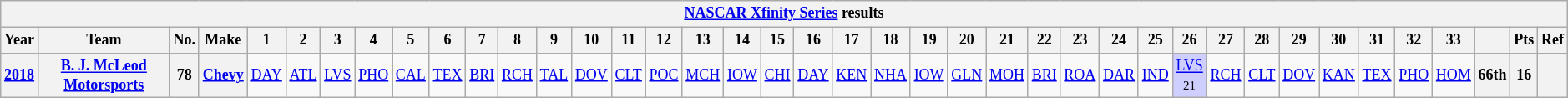<table class="wikitable" style="text-align:center; font-size:75%">
<tr>
<th colspan=42><a href='#'>NASCAR Xfinity Series</a> results</th>
</tr>
<tr>
<th>Year</th>
<th>Team</th>
<th>No.</th>
<th>Make</th>
<th>1</th>
<th>2</th>
<th>3</th>
<th>4</th>
<th>5</th>
<th>6</th>
<th>7</th>
<th>8</th>
<th>9</th>
<th>10</th>
<th>11</th>
<th>12</th>
<th>13</th>
<th>14</th>
<th>15</th>
<th>16</th>
<th>17</th>
<th>18</th>
<th>19</th>
<th>20</th>
<th>21</th>
<th>22</th>
<th>23</th>
<th>24</th>
<th>25</th>
<th>26</th>
<th>27</th>
<th>28</th>
<th>29</th>
<th>30</th>
<th>31</th>
<th>32</th>
<th>33</th>
<th></th>
<th>Pts</th>
<th>Ref</th>
</tr>
<tr>
<th><a href='#'>2018</a></th>
<th><a href='#'>B. J. McLeod Motorsports</a></th>
<th>78</th>
<th><a href='#'>Chevy</a></th>
<td><a href='#'>DAY</a></td>
<td><a href='#'>ATL</a></td>
<td><a href='#'>LVS</a></td>
<td><a href='#'>PHO</a></td>
<td><a href='#'>CAL</a></td>
<td><a href='#'>TEX</a></td>
<td><a href='#'>BRI</a></td>
<td><a href='#'>RCH</a></td>
<td><a href='#'>TAL</a></td>
<td><a href='#'>DOV</a></td>
<td><a href='#'>CLT</a></td>
<td><a href='#'>POC</a></td>
<td><a href='#'>MCH</a></td>
<td><a href='#'>IOW</a></td>
<td><a href='#'>CHI</a></td>
<td><a href='#'>DAY</a></td>
<td><a href='#'>KEN</a></td>
<td><a href='#'>NHA</a></td>
<td><a href='#'>IOW</a></td>
<td><a href='#'>GLN</a></td>
<td><a href='#'>MOH</a></td>
<td><a href='#'>BRI</a></td>
<td><a href='#'>ROA</a></td>
<td><a href='#'>DAR</a></td>
<td><a href='#'>IND</a></td>
<td style="background:#CFCFFF;"><a href='#'>LVS</a><br><small>21</small></td>
<td><a href='#'>RCH</a></td>
<td><a href='#'>CLT</a></td>
<td><a href='#'>DOV</a></td>
<td><a href='#'>KAN</a></td>
<td><a href='#'>TEX</a></td>
<td><a href='#'>PHO</a></td>
<td><a href='#'>HOM</a></td>
<th>66th</th>
<th>16</th>
<th></th>
</tr>
</table>
